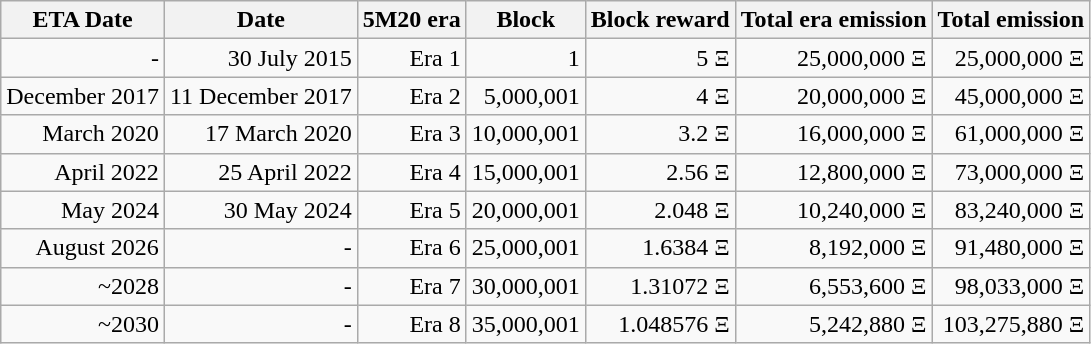<table class="wikitable" style="text-align: right;">
<tr>
<th>ETA Date</th>
<th>Date</th>
<th>5M20 era</th>
<th>Block</th>
<th>Block reward</th>
<th>Total era emission</th>
<th>Total emission</th>
</tr>
<tr>
<td>-</td>
<td>30 July 2015</td>
<td>Era 1</td>
<td>1</td>
<td>5 Ξ</td>
<td>25,000,000 Ξ</td>
<td>25,000,000 Ξ</td>
</tr>
<tr>
<td>December 2017</td>
<td>11 December 2017</td>
<td>Era 2</td>
<td>5,000,001</td>
<td>4 Ξ</td>
<td>20,000,000 Ξ</td>
<td>45,000,000 Ξ</td>
</tr>
<tr>
<td>March 2020</td>
<td>17 March 2020</td>
<td>Era 3</td>
<td>10,000,001</td>
<td>3.2 Ξ</td>
<td>16,000,000 Ξ</td>
<td>61,000,000 Ξ</td>
</tr>
<tr>
<td>April 2022</td>
<td>25 April 2022</td>
<td>Era 4</td>
<td>15,000,001</td>
<td>2.56 Ξ</td>
<td>12,800,000 Ξ</td>
<td>73,000,000 Ξ</td>
</tr>
<tr>
<td>May 2024</td>
<td>30 May 2024</td>
<td>Era 5</td>
<td>20,000,001</td>
<td>2.048 Ξ</td>
<td>10,240,000 Ξ</td>
<td>83,240,000 Ξ</td>
</tr>
<tr>
<td>August 2026</td>
<td>-</td>
<td>Era 6</td>
<td>25,000,001</td>
<td>1.6384 Ξ</td>
<td>8,192,000 Ξ</td>
<td>91,480,000 Ξ</td>
</tr>
<tr>
<td>~2028</td>
<td>-</td>
<td>Era 7</td>
<td>30,000,001</td>
<td>1.31072 Ξ</td>
<td>6,553,600 Ξ</td>
<td>98,033,000 Ξ</td>
</tr>
<tr>
<td>~2030</td>
<td>-</td>
<td>Era 8</td>
<td>35,000,001</td>
<td>1.048576 Ξ</td>
<td>5,242,880 Ξ</td>
<td>103,275,880 Ξ</td>
</tr>
</table>
